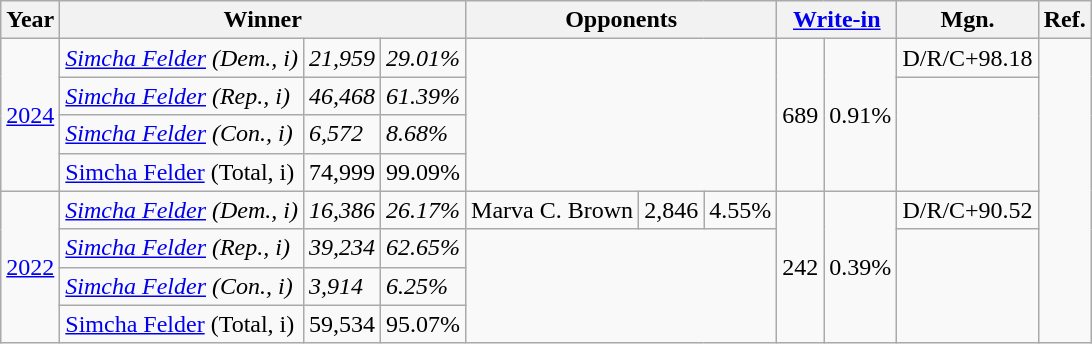<table class="wikitable">
<tr>
<th>Year</th>
<th colspan=3>Winner</th>
<th colspan=3>Opponents</th>
<th colspan=2><a href='#'>Write-in</a></th>
<th>Mgn.</th>
<th>Ref.</th>
</tr>
<tr>
<td rowspan=4><a href='#'>2024</a></td>
<td><em><a href='#'>Simcha Felder</a> (Dem., i)</em></td>
<td><em>21,959</em></td>
<td><em>29.01%</em></td>
<td colspan=3 rowspan=4></td>
<td rowspan=4>689</td>
<td rowspan=4>0.91%</td>
<td>D/R/C+98.18</td>
<td rowspan=8></td>
</tr>
<tr>
<td><em><a href='#'>Simcha Felder</a> (Rep., i)</em></td>
<td><em>46,468</em></td>
<td><em>61.39%</em></td>
</tr>
<tr>
<td><em><a href='#'>Simcha Felder</a> (Con., i)</em></td>
<td><em>6,572</em></td>
<td><em>8.68%</em></td>
</tr>
<tr>
<td><a href='#'>Simcha Felder</a> (Total, i)</td>
<td>74,999</td>
<td>99.09%</td>
</tr>
<tr>
<td rowspan=4><a href='#'>2022</a></td>
<td><em><a href='#'>Simcha Felder</a> (Dem., i)</em></td>
<td><em>16,386</em></td>
<td><em>26.17%</em></td>
<td>Marva C. Brown</td>
<td>2,846</td>
<td>4.55%</td>
<td rowspan=4>242</td>
<td rowspan=4>0.39%</td>
<td>D/R/C+90.52</td>
</tr>
<tr>
<td><em><a href='#'>Simcha Felder</a> (Rep., i)</em></td>
<td><em>39,234</em></td>
<td><em>62.65%</em></td>
</tr>
<tr>
<td><em><a href='#'>Simcha Felder</a> (Con., i)</em></td>
<td><em>3,914</em></td>
<td><em>6.25%</em></td>
</tr>
<tr>
<td><a href='#'>Simcha Felder</a> (Total, i)</td>
<td>59,534</td>
<td>95.07%</td>
</tr>
</table>
